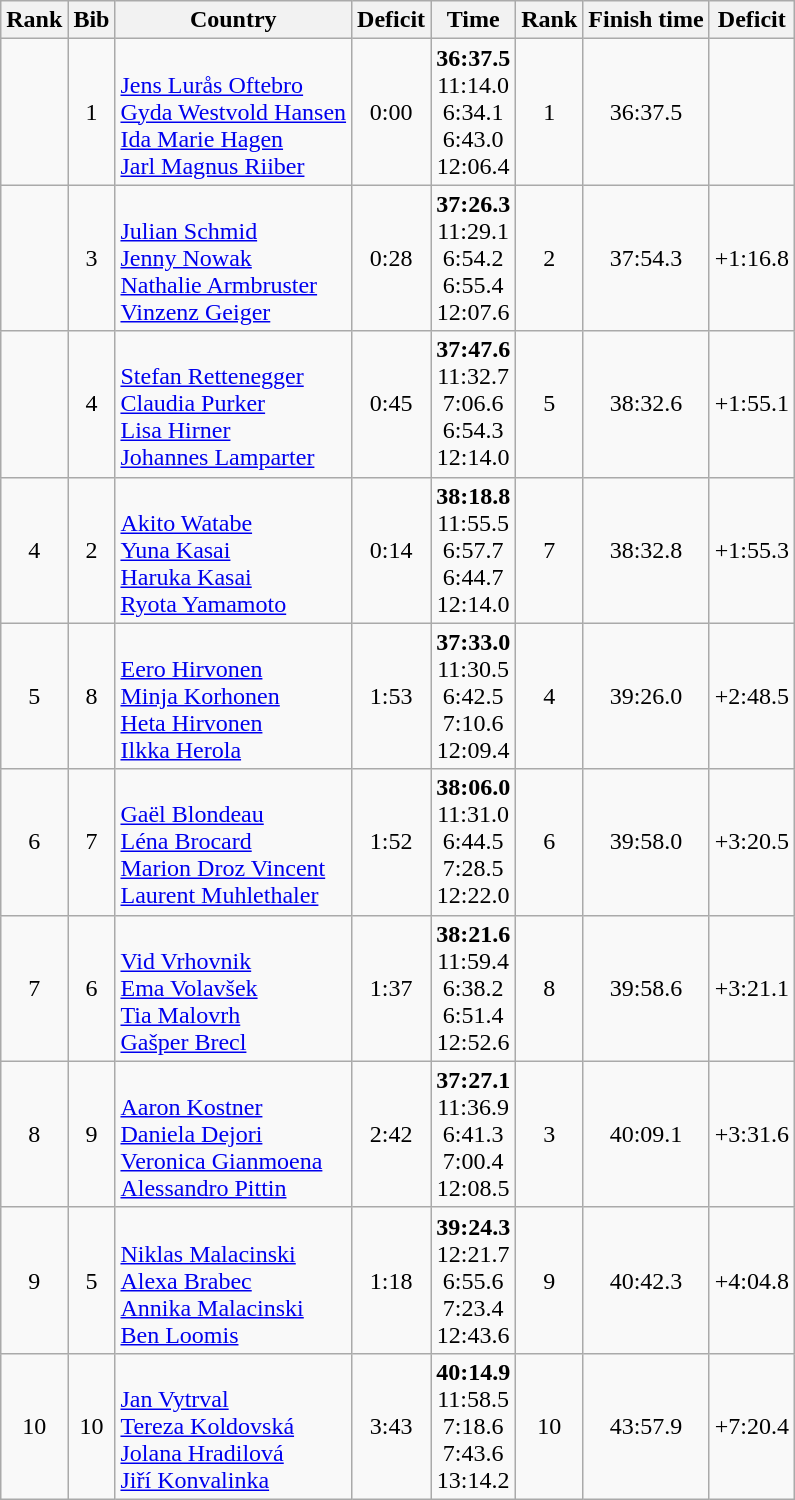<table class="wikitable sortable" style="text-align:center">
<tr>
<th>Rank</th>
<th>Bib</th>
<th>Country</th>
<th>Deficit</th>
<th>Time</th>
<th>Rank</th>
<th>Finish time</th>
<th>Deficit</th>
</tr>
<tr>
<td></td>
<td>1</td>
<td align=left><br><a href='#'>Jens Lurås Oftebro</a><br><a href='#'>Gyda Westvold Hansen</a><br><a href='#'>Ida Marie Hagen</a><br><a href='#'>Jarl Magnus Riiber</a></td>
<td>0:00</td>
<td><strong>36:37.5</strong><br>11:14.0<br>6:34.1<br>6:43.0<br>12:06.4</td>
<td>1</td>
<td>36:37.5</td>
<td></td>
</tr>
<tr>
<td></td>
<td>3</td>
<td align=left><br><a href='#'>Julian Schmid</a><br><a href='#'>Jenny Nowak</a><br><a href='#'>Nathalie Armbruster</a><br><a href='#'>Vinzenz Geiger</a></td>
<td>0:28</td>
<td><strong>37:26.3</strong><br>11:29.1<br>6:54.2<br>6:55.4<br>12:07.6</td>
<td>2</td>
<td>37:54.3</td>
<td>+1:16.8</td>
</tr>
<tr>
<td></td>
<td>4</td>
<td align=left><br><a href='#'>Stefan Rettenegger</a><br><a href='#'>Claudia Purker</a><br><a href='#'>Lisa Hirner</a><br><a href='#'>Johannes Lamparter</a></td>
<td>0:45</td>
<td><strong>37:47.6</strong><br>11:32.7<br>7:06.6<br>6:54.3<br>12:14.0</td>
<td>5</td>
<td>38:32.6</td>
<td>+1:55.1</td>
</tr>
<tr>
<td>4</td>
<td>2</td>
<td align=left><br><a href='#'>Akito Watabe</a><br><a href='#'>Yuna Kasai</a><br><a href='#'>Haruka Kasai</a><br><a href='#'>Ryota Yamamoto</a></td>
<td>0:14</td>
<td><strong>38:18.8</strong><br>11:55.5<br>6:57.7<br>6:44.7<br>12:14.0</td>
<td>7</td>
<td>38:32.8</td>
<td>+1:55.3</td>
</tr>
<tr>
<td>5</td>
<td>8</td>
<td align=left><br><a href='#'>Eero Hirvonen</a><br><a href='#'>Minja Korhonen</a><br><a href='#'>Heta Hirvonen</a><br><a href='#'>Ilkka Herola</a></td>
<td>1:53</td>
<td><strong>37:33.0</strong><br>11:30.5<br>6:42.5<br>7:10.6<br>12:09.4</td>
<td>4</td>
<td>39:26.0</td>
<td>+2:48.5</td>
</tr>
<tr>
<td>6</td>
<td>7</td>
<td align=left><br><a href='#'>Gaël Blondeau</a><br><a href='#'>Léna Brocard</a><br><a href='#'>Marion Droz Vincent</a><br><a href='#'>Laurent Muhlethaler</a></td>
<td>1:52</td>
<td><strong>38:06.0</strong><br>11:31.0<br>6:44.5<br>7:28.5<br>12:22.0</td>
<td>6</td>
<td>39:58.0</td>
<td>+3:20.5</td>
</tr>
<tr>
<td>7</td>
<td>6</td>
<td align=left><br><a href='#'>Vid Vrhovnik</a><br><a href='#'>Ema Volavšek</a><br><a href='#'>Tia Malovrh</a><br><a href='#'>Gašper Brecl</a></td>
<td>1:37</td>
<td><strong>38:21.6</strong><br>11:59.4<br>6:38.2<br>6:51.4<br>12:52.6</td>
<td>8</td>
<td>39:58.6</td>
<td>+3:21.1</td>
</tr>
<tr>
<td>8</td>
<td>9</td>
<td align=left><br><a href='#'>Aaron Kostner</a><br><a href='#'>Daniela Dejori</a><br><a href='#'>Veronica Gianmoena</a><br><a href='#'>Alessandro Pittin</a></td>
<td>2:42</td>
<td><strong>37:27.1</strong><br>11:36.9<br>6:41.3<br>7:00.4<br>12:08.5</td>
<td>3</td>
<td>40:09.1</td>
<td>+3:31.6</td>
</tr>
<tr>
<td>9</td>
<td>5</td>
<td align=left><br><a href='#'>Niklas Malacinski</a><br><a href='#'>Alexa Brabec</a><br><a href='#'>Annika Malacinski</a><br><a href='#'>Ben Loomis</a></td>
<td>1:18</td>
<td><strong>39:24.3</strong><br>12:21.7<br>6:55.6<br>7:23.4<br>12:43.6</td>
<td>9</td>
<td>40:42.3</td>
<td>+4:04.8</td>
</tr>
<tr>
<td>10</td>
<td>10</td>
<td align=left><br><a href='#'>Jan Vytrval</a><br><a href='#'>Tereza Koldovská</a><br><a href='#'>Jolana Hradilová</a><br><a href='#'>Jiří Konvalinka</a></td>
<td>3:43</td>
<td><strong>40:14.9</strong><br>11:58.5<br>7:18.6<br>7:43.6<br>13:14.2</td>
<td>10</td>
<td>43:57.9</td>
<td>+7:20.4</td>
</tr>
</table>
